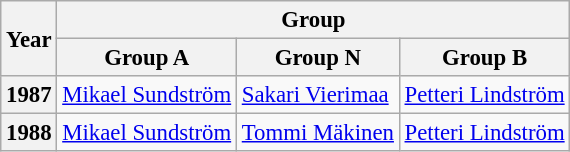<table class="wikitable" style="font-size: 95%">
<tr>
<th rowspan="2">Year</th>
<th colspan="3">Group</th>
</tr>
<tr>
<th>Group A</th>
<th>Group N</th>
<th>Group B</th>
</tr>
<tr>
<th>1987</th>
<td><a href='#'>Mikael Sundström</a></td>
<td><a href='#'>Sakari Vierimaa</a></td>
<td><a href='#'>Petteri Lindström</a></td>
</tr>
<tr>
<th>1988</th>
<td><a href='#'>Mikael Sundström</a></td>
<td><a href='#'>Tommi Mäkinen</a></td>
<td><a href='#'>Petteri Lindström</a></td>
</tr>
</table>
